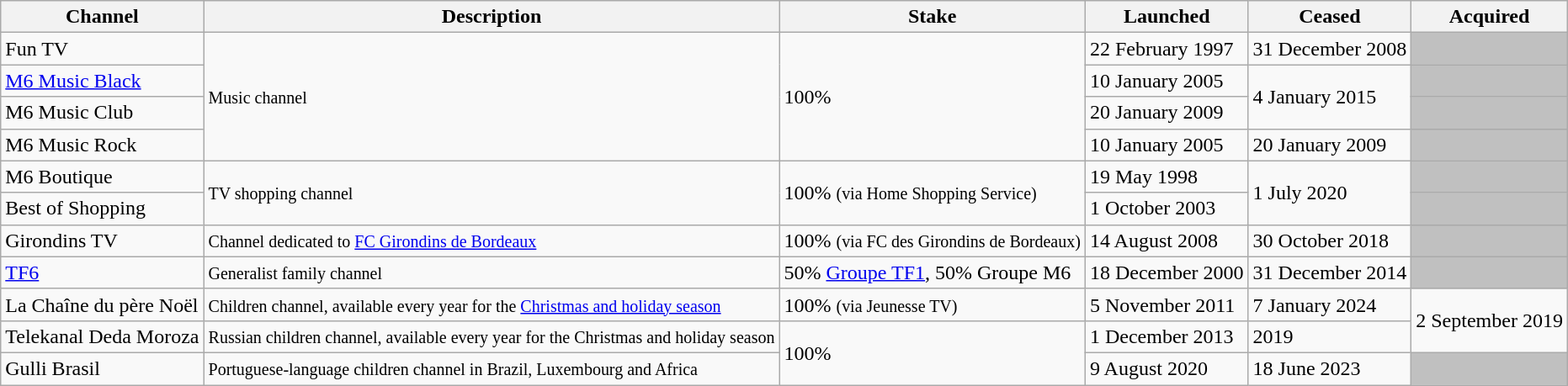<table class="wikitable">
<tr>
<th>Channel</th>
<th>Description</th>
<th>Stake</th>
<th>Launched</th>
<th>Ceased</th>
<th>Acquired</th>
</tr>
<tr>
<td>Fun TV</td>
<td rowspan="4"><small>Music channel</small></td>
<td rowspan="4">100%</td>
<td>22 February 1997</td>
<td>31 December 2008</td>
<td bgcolor="#C0C0C0"></td>
</tr>
<tr>
<td><a href='#'>M6 Music Black</a></td>
<td>10 January 2005</td>
<td rowspan="2">4 January 2015</td>
<td bgcolor="#C0C0C0"></td>
</tr>
<tr>
<td>M6 Music Club</td>
<td>20 January 2009</td>
<td bgcolor="#C0C0C0"></td>
</tr>
<tr>
<td>M6 Music Rock</td>
<td>10 January 2005</td>
<td>20 January 2009</td>
<td bgcolor="#C0C0C0"></td>
</tr>
<tr>
<td>M6 Boutique</td>
<td rowspan="2"><small>TV shopping channel</small></td>
<td rowspan="2">100% <small>(via Home Shopping Service)</small></td>
<td>19 May 1998</td>
<td rowspan="2">1 July 2020</td>
<td bgcolor="#C0C0C0"></td>
</tr>
<tr>
<td>Best of Shopping</td>
<td>1 October 2003</td>
<td bgcolor="#C0C0C0"></td>
</tr>
<tr>
<td>Girondins TV</td>
<td><small>Channel dedicated to <a href='#'>FC Girondins de Bordeaux</a></small></td>
<td>100% <small>(via FC des Girondins de Bordeaux)</small></td>
<td>14 August 2008</td>
<td>30 October 2018</td>
<td bgcolor="#C0C0C0"></td>
</tr>
<tr>
<td><a href='#'>TF6</a></td>
<td><small>Generalist family channel</small></td>
<td>50% <a href='#'>Groupe TF1</a>, 50% Groupe M6</td>
<td>18 December 2000</td>
<td>31 December 2014</td>
<td bgcolor="#C0C0C0"></td>
</tr>
<tr>
<td>La Chaîne du père Noël</td>
<td><small>Children channel, available every year for the <a href='#'>Christmas and holiday season</a></small></td>
<td>100% <small>(via Jeunesse TV)</small></td>
<td>5 November 2011</td>
<td>7 January 2024</td>
<td rowspan="2">2 September 2019</td>
</tr>
<tr>
<td>Telekanal Deda Moroza</td>
<td><small>Russian children channel, available every year for the Christmas and holiday season</small></td>
<td rowspan="2">100%</td>
<td>1 December 2013</td>
<td>2019</td>
</tr>
<tr>
<td>Gulli Brasil</td>
<td><small>Portuguese-language children channel in Brazil, Luxembourg and Africa</small></td>
<td>9 August 2020</td>
<td>18 June 2023</td>
<td bgcolor="#C0C0C0"></td>
</tr>
</table>
